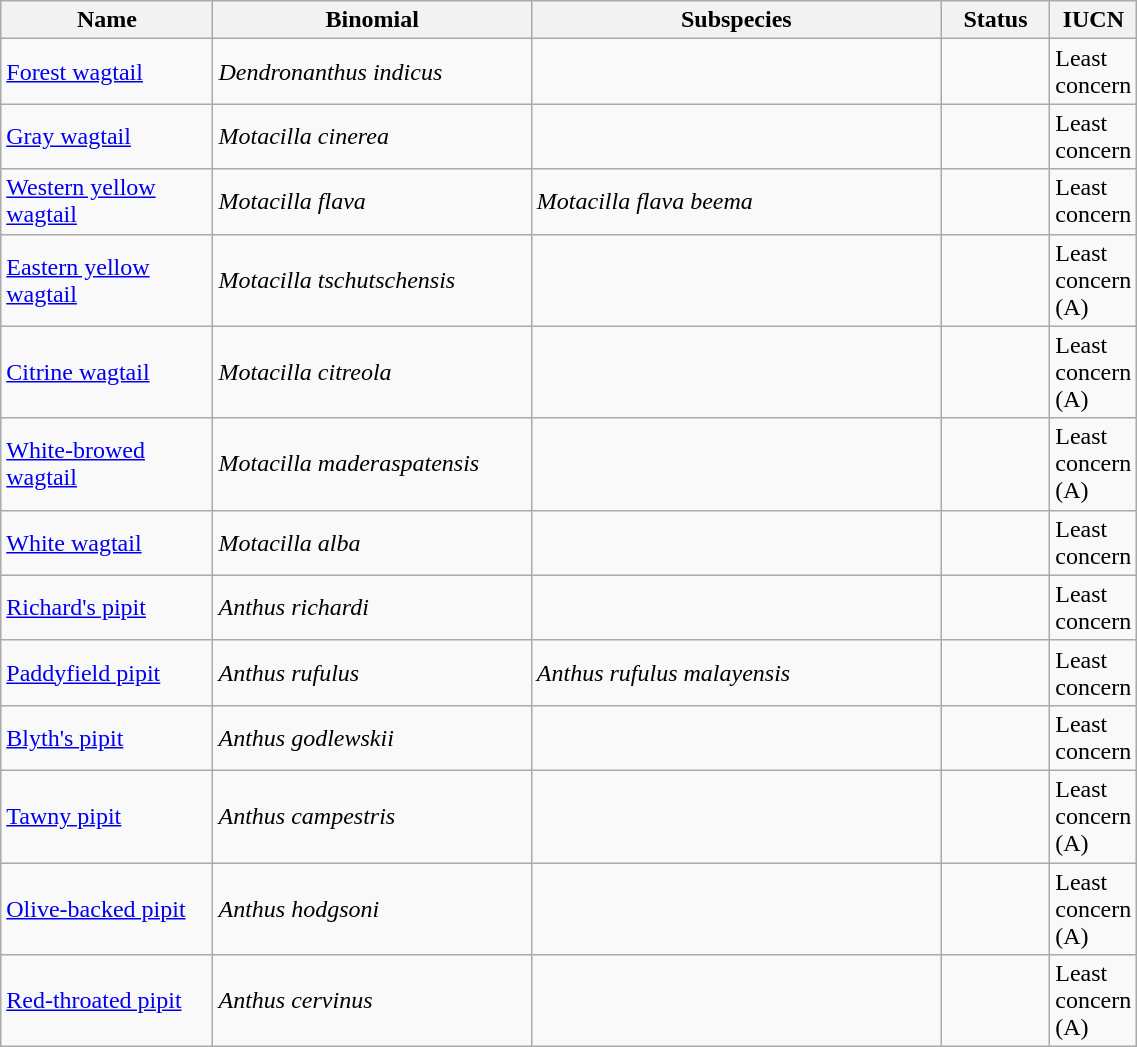<table width=60% class="wikitable">
<tr>
<th width=20%>Name</th>
<th width=30%>Binomial</th>
<th width=40%>Subspecies</th>
<th width=30%>Status</th>
<th width=30%>IUCN</th>
</tr>
<tr>
<td><a href='#'>Forest wagtail</a><br></td>
<td><em>Dendronanthus indicus</em></td>
<td></td>
<td></td>
<td>Least concern</td>
</tr>
<tr>
<td><a href='#'>Gray wagtail</a><br></td>
<td><em>Motacilla cinerea</em></td>
<td></td>
<td></td>
<td>Least concern</td>
</tr>
<tr>
<td><a href='#'>Western yellow wagtail</a><br></td>
<td><em>Motacilla flava</em></td>
<td><em>Motacilla flava beema</em></td>
<td></td>
<td>Least concern</td>
</tr>
<tr>
<td><a href='#'>Eastern yellow wagtail</a><br></td>
<td><em>Motacilla tschutschensis</em></td>
<td></td>
<td></td>
<td>Least concern<br>(A)</td>
</tr>
<tr>
<td><a href='#'>Citrine wagtail</a><br></td>
<td><em>Motacilla citreola</em></td>
<td></td>
<td></td>
<td>Least concern<br>(A)</td>
</tr>
<tr>
<td><a href='#'>White-browed wagtail</a><br></td>
<td><em>Motacilla maderaspatensis</em></td>
<td></td>
<td></td>
<td>Least concern<br>(A)</td>
</tr>
<tr>
<td><a href='#'>White wagtail</a><br></td>
<td><em>Motacilla alba</em></td>
<td></td>
<td></td>
<td>Least concern</td>
</tr>
<tr>
<td><a href='#'>Richard's pipit</a><br></td>
<td><em>Anthus richardi</em></td>
<td></td>
<td></td>
<td>Least concern</td>
</tr>
<tr>
<td><a href='#'>Paddyfield pipit</a><br></td>
<td><em>Anthus rufulus</em></td>
<td><em>Anthus rufulus malayensis</em></td>
<td></td>
<td>Least concern</td>
</tr>
<tr>
<td><a href='#'>Blyth's pipit</a><br></td>
<td><em>Anthus godlewskii</em></td>
<td></td>
<td></td>
<td>Least concern</td>
</tr>
<tr>
<td><a href='#'>Tawny pipit</a><br></td>
<td><em>Anthus campestris</em></td>
<td></td>
<td></td>
<td>Least concern<br>(A)</td>
</tr>
<tr>
<td><a href='#'>Olive-backed pipit</a><br></td>
<td><em>Anthus hodgsoni</em></td>
<td></td>
<td></td>
<td>Least concern<br>(A)</td>
</tr>
<tr>
<td><a href='#'>Red-throated pipit</a><br></td>
<td><em>Anthus cervinus</em></td>
<td></td>
<td></td>
<td>Least concern<br>(A)</td>
</tr>
</table>
